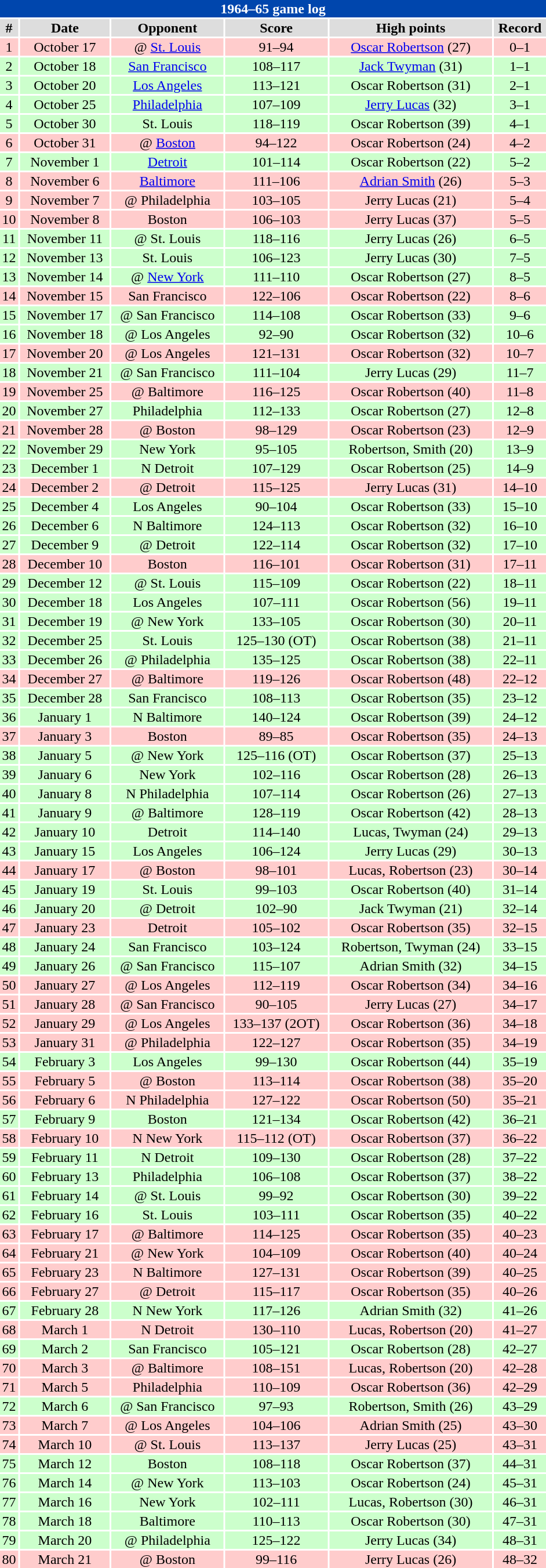<table class="toccolours collapsible" width=50% style="clear:both; margin:1.5em auto; text-align:center">
<tr>
<th colspan=11 style="background:#0046AD; color:white;">1964–65 game log</th>
</tr>
<tr align="center" bgcolor="#dddddd">
<td><strong>#</strong></td>
<td><strong>Date</strong></td>
<td><strong>Opponent</strong></td>
<td><strong>Score</strong></td>
<td><strong>High points</strong></td>
<td><strong>Record</strong></td>
</tr>
<tr align="center" bgcolor="ffcccc">
<td>1</td>
<td>October 17</td>
<td>@ <a href='#'>St. Louis</a></td>
<td>91–94</td>
<td><a href='#'>Oscar Robertson</a> (27)</td>
<td>0–1</td>
</tr>
<tr align="center" bgcolor="ccffcc">
<td>2</td>
<td>October 18</td>
<td><a href='#'>San Francisco</a></td>
<td>108–117</td>
<td><a href='#'>Jack Twyman</a> (31)</td>
<td>1–1</td>
</tr>
<tr align="center" bgcolor="ccffcc">
<td>3</td>
<td>October 20</td>
<td><a href='#'>Los Angeles</a></td>
<td>113–121</td>
<td>Oscar Robertson (31)</td>
<td>2–1</td>
</tr>
<tr align="center" bgcolor="ccffcc">
<td>4</td>
<td>October 25</td>
<td><a href='#'>Philadelphia</a></td>
<td>107–109</td>
<td><a href='#'>Jerry Lucas</a> (32)</td>
<td>3–1</td>
</tr>
<tr align="center" bgcolor="ccffcc">
<td>5</td>
<td>October 30</td>
<td>St. Louis</td>
<td>118–119</td>
<td>Oscar Robertson (39)</td>
<td>4–1</td>
</tr>
<tr align="center" bgcolor="ffcccc">
<td>6</td>
<td>October 31</td>
<td>@ <a href='#'>Boston</a></td>
<td>94–122</td>
<td>Oscar Robertson (24)</td>
<td>4–2</td>
</tr>
<tr align="center" bgcolor="ccffcc">
<td>7</td>
<td>November 1</td>
<td><a href='#'>Detroit</a></td>
<td>101–114</td>
<td>Oscar Robertson (22)</td>
<td>5–2</td>
</tr>
<tr align="center" bgcolor="ffcccc">
<td>8</td>
<td>November 6</td>
<td><a href='#'>Baltimore</a></td>
<td>111–106</td>
<td><a href='#'>Adrian Smith</a> (26)</td>
<td>5–3</td>
</tr>
<tr align="center" bgcolor="ffcccc">
<td>9</td>
<td>November 7</td>
<td>@ Philadelphia</td>
<td>103–105</td>
<td>Jerry Lucas (21)</td>
<td>5–4</td>
</tr>
<tr align="center" bgcolor="ffcccc">
<td>10</td>
<td>November 8</td>
<td>Boston</td>
<td>106–103</td>
<td>Jerry Lucas (37)</td>
<td>5–5</td>
</tr>
<tr align="center" bgcolor="ccffcc">
<td>11</td>
<td>November 11</td>
<td>@ St. Louis</td>
<td>118–116</td>
<td>Jerry Lucas (26)</td>
<td>6–5</td>
</tr>
<tr align="center" bgcolor="ccffcc">
<td>12</td>
<td>November 13</td>
<td>St. Louis</td>
<td>106–123</td>
<td>Jerry Lucas (30)</td>
<td>7–5</td>
</tr>
<tr align="center" bgcolor="ccffcc">
<td>13</td>
<td>November 14</td>
<td>@ <a href='#'>New York</a></td>
<td>111–110</td>
<td>Oscar Robertson (27)</td>
<td>8–5</td>
</tr>
<tr align="center" bgcolor="ffcccc">
<td>14</td>
<td>November 15</td>
<td>San Francisco</td>
<td>122–106</td>
<td>Oscar Robertson (22)</td>
<td>8–6</td>
</tr>
<tr align="center" bgcolor="ccffcc">
<td>15</td>
<td>November 17</td>
<td>@ San Francisco</td>
<td>114–108</td>
<td>Oscar Robertson (33)</td>
<td>9–6</td>
</tr>
<tr align="center" bgcolor="ccffcc">
<td>16</td>
<td>November 18</td>
<td>@ Los Angeles</td>
<td>92–90</td>
<td>Oscar Robertson (32)</td>
<td>10–6</td>
</tr>
<tr align="center" bgcolor="ffcccc">
<td>17</td>
<td>November 20</td>
<td>@ Los Angeles</td>
<td>121–131</td>
<td>Oscar Robertson (32)</td>
<td>10–7</td>
</tr>
<tr align="center" bgcolor="ccffcc">
<td>18</td>
<td>November 21</td>
<td>@ San Francisco</td>
<td>111–104</td>
<td>Jerry Lucas (29)</td>
<td>11–7</td>
</tr>
<tr align="center" bgcolor="ffcccc">
<td>19</td>
<td>November 25</td>
<td>@ Baltimore</td>
<td>116–125</td>
<td>Oscar Robertson (40)</td>
<td>11–8</td>
</tr>
<tr align="center" bgcolor="ccffcc">
<td>20</td>
<td>November 27</td>
<td>Philadelphia</td>
<td>112–133</td>
<td>Oscar Robertson (27)</td>
<td>12–8</td>
</tr>
<tr align="center" bgcolor="ffcccc">
<td>21</td>
<td>November 28</td>
<td>@ Boston</td>
<td>98–129</td>
<td>Oscar Robertson (23)</td>
<td>12–9</td>
</tr>
<tr align="center" bgcolor="ccffcc">
<td>22</td>
<td>November 29</td>
<td>New York</td>
<td>95–105</td>
<td>Robertson, Smith (20)</td>
<td>13–9</td>
</tr>
<tr align="center" bgcolor="ccffcc">
<td>23</td>
<td>December 1</td>
<td>N Detroit</td>
<td>107–129</td>
<td>Oscar Robertson (25)</td>
<td>14–9</td>
</tr>
<tr align="center" bgcolor="ffcccc">
<td>24</td>
<td>December 2</td>
<td>@ Detroit</td>
<td>115–125</td>
<td>Jerry Lucas (31)</td>
<td>14–10</td>
</tr>
<tr align="center" bgcolor="ccffcc">
<td>25</td>
<td>December 4</td>
<td>Los Angeles</td>
<td>90–104</td>
<td>Oscar Robertson (33)</td>
<td>15–10</td>
</tr>
<tr align="center" bgcolor="ccffcc">
<td>26</td>
<td>December 6</td>
<td>N Baltimore</td>
<td>124–113</td>
<td>Oscar Robertson (32)</td>
<td>16–10</td>
</tr>
<tr align="center" bgcolor="ccffcc">
<td>27</td>
<td>December 9</td>
<td>@ Detroit</td>
<td>122–114</td>
<td>Oscar Robertson (32)</td>
<td>17–10</td>
</tr>
<tr align="center" bgcolor="ffcccc">
<td>28</td>
<td>December 10</td>
<td>Boston</td>
<td>116–101</td>
<td>Oscar Robertson (31)</td>
<td>17–11</td>
</tr>
<tr align="center" bgcolor="ccffcc">
<td>29</td>
<td>December 12</td>
<td>@ St. Louis</td>
<td>115–109</td>
<td>Oscar Robertson (22)</td>
<td>18–11</td>
</tr>
<tr align="center" bgcolor="ccffcc">
<td>30</td>
<td>December 18</td>
<td>Los Angeles</td>
<td>107–111</td>
<td>Oscar Robertson (56)</td>
<td>19–11</td>
</tr>
<tr align="center" bgcolor="ccffcc">
<td>31</td>
<td>December 19</td>
<td>@ New York</td>
<td>133–105</td>
<td>Oscar Robertson (30)</td>
<td>20–11</td>
</tr>
<tr align="center" bgcolor="ccffcc">
<td>32</td>
<td>December 25</td>
<td>St. Louis</td>
<td>125–130 (OT)</td>
<td>Oscar Robertson (38)</td>
<td>21–11</td>
</tr>
<tr align="center" bgcolor="ccffcc">
<td>33</td>
<td>December 26</td>
<td>@ Philadelphia</td>
<td>135–125</td>
<td>Oscar Robertson (38)</td>
<td>22–11</td>
</tr>
<tr align="center" bgcolor="ffcccc">
<td>34</td>
<td>December 27</td>
<td>@ Baltimore</td>
<td>119–126</td>
<td>Oscar Robertson (48)</td>
<td>22–12</td>
</tr>
<tr align="center" bgcolor="ccffcc">
<td>35</td>
<td>December 28</td>
<td>San Francisco</td>
<td>108–113</td>
<td>Oscar Robertson (35)</td>
<td>23–12</td>
</tr>
<tr align="center" bgcolor="ccffcc">
<td>36</td>
<td>January 1</td>
<td>N Baltimore</td>
<td>140–124</td>
<td>Oscar Robertson (39)</td>
<td>24–12</td>
</tr>
<tr align="center" bgcolor="ffcccc">
<td>37</td>
<td>January 3</td>
<td>Boston</td>
<td>89–85</td>
<td>Oscar Robertson (35)</td>
<td>24–13</td>
</tr>
<tr align="center" bgcolor="ccffcc">
<td>38</td>
<td>January 5</td>
<td>@ New York</td>
<td>125–116 (OT)</td>
<td>Oscar Robertson (37)</td>
<td>25–13</td>
</tr>
<tr align="center" bgcolor="ccffcc">
<td>39</td>
<td>January 6</td>
<td>New York</td>
<td>102–116</td>
<td>Oscar Robertson (28)</td>
<td>26–13</td>
</tr>
<tr align="center" bgcolor="ccffcc">
<td>40</td>
<td>January 8</td>
<td>N Philadelphia</td>
<td>107–114</td>
<td>Oscar Robertson (26)</td>
<td>27–13</td>
</tr>
<tr align="center" bgcolor="ccffcc">
<td>41</td>
<td>January 9</td>
<td>@ Baltimore</td>
<td>128–119</td>
<td>Oscar Robertson (42)</td>
<td>28–13</td>
</tr>
<tr align="center" bgcolor="ccffcc">
<td>42</td>
<td>January 10</td>
<td>Detroit</td>
<td>114–140</td>
<td>Lucas, Twyman (24)</td>
<td>29–13</td>
</tr>
<tr align="center" bgcolor="ccffcc">
<td>43</td>
<td>January 15</td>
<td>Los Angeles</td>
<td>106–124</td>
<td>Jerry Lucas (29)</td>
<td>30–13</td>
</tr>
<tr align="center" bgcolor="ffcccc">
<td>44</td>
<td>January 17</td>
<td>@ Boston</td>
<td>98–101</td>
<td>Lucas, Robertson (23)</td>
<td>30–14</td>
</tr>
<tr align="center" bgcolor="ccffcc">
<td>45</td>
<td>January 19</td>
<td>St. Louis</td>
<td>99–103</td>
<td>Oscar Robertson (40)</td>
<td>31–14</td>
</tr>
<tr align="center" bgcolor="ccffcc">
<td>46</td>
<td>January 20</td>
<td>@ Detroit</td>
<td>102–90</td>
<td>Jack Twyman (21)</td>
<td>32–14</td>
</tr>
<tr align="center" bgcolor="ffcccc">
<td>47</td>
<td>January 23</td>
<td>Detroit</td>
<td>105–102</td>
<td>Oscar Robertson (35)</td>
<td>32–15</td>
</tr>
<tr align="center" bgcolor="ccffcc">
<td>48</td>
<td>January 24</td>
<td>San Francisco</td>
<td>103–124</td>
<td>Robertson, Twyman (24)</td>
<td>33–15</td>
</tr>
<tr align="center" bgcolor="ccffcc">
<td>49</td>
<td>January 26</td>
<td>@ San Francisco</td>
<td>115–107</td>
<td>Adrian Smith (32)</td>
<td>34–15</td>
</tr>
<tr align="center" bgcolor="ffcccc">
<td>50</td>
<td>January 27</td>
<td>@ Los Angeles</td>
<td>112–119</td>
<td>Oscar Robertson (34)</td>
<td>34–16</td>
</tr>
<tr align="center" bgcolor="ffcccc">
<td>51</td>
<td>January 28</td>
<td>@ San Francisco</td>
<td>90–105</td>
<td>Jerry Lucas (27)</td>
<td>34–17</td>
</tr>
<tr align="center" bgcolor="ffcccc">
<td>52</td>
<td>January 29</td>
<td>@ Los Angeles</td>
<td>133–137 (2OT)</td>
<td>Oscar Robertson (36)</td>
<td>34–18</td>
</tr>
<tr align="center" bgcolor="ffcccc">
<td>53</td>
<td>January 31</td>
<td>@ Philadelphia</td>
<td>122–127</td>
<td>Oscar Robertson (35)</td>
<td>34–19</td>
</tr>
<tr align="center" bgcolor="ccffcc">
<td>54</td>
<td>February 3</td>
<td>Los Angeles</td>
<td>99–130</td>
<td>Oscar Robertson (44)</td>
<td>35–19</td>
</tr>
<tr align="center" bgcolor="ffcccc">
<td>55</td>
<td>February 5</td>
<td>@ Boston</td>
<td>113–114</td>
<td>Oscar Robertson (38)</td>
<td>35–20</td>
</tr>
<tr align="center" bgcolor="ffcccc">
<td>56</td>
<td>February 6</td>
<td>N Philadelphia</td>
<td>127–122</td>
<td>Oscar Robertson (50)</td>
<td>35–21</td>
</tr>
<tr align="center" bgcolor="ccffcc">
<td>57</td>
<td>February 9</td>
<td>Boston</td>
<td>121–134</td>
<td>Oscar Robertson (42)</td>
<td>36–21</td>
</tr>
<tr align="center" bgcolor="ffcccc">
<td>58</td>
<td>February 10</td>
<td>N New York</td>
<td>115–112 (OT)</td>
<td>Oscar Robertson (37)</td>
<td>36–22</td>
</tr>
<tr align="center" bgcolor="ccffcc">
<td>59</td>
<td>February 11</td>
<td>N Detroit</td>
<td>109–130</td>
<td>Oscar Robertson (28)</td>
<td>37–22</td>
</tr>
<tr align="center" bgcolor="ccffcc">
<td>60</td>
<td>February 13</td>
<td>Philadelphia</td>
<td>106–108</td>
<td>Oscar Robertson (37)</td>
<td>38–22</td>
</tr>
<tr align="center" bgcolor="ccffcc">
<td>61</td>
<td>February 14</td>
<td>@ St. Louis</td>
<td>99–92</td>
<td>Oscar Robertson (30)</td>
<td>39–22</td>
</tr>
<tr align="center" bgcolor="ccffcc">
<td>62</td>
<td>February 16</td>
<td>St. Louis</td>
<td>103–111</td>
<td>Oscar Robertson (35)</td>
<td>40–22</td>
</tr>
<tr align="center" bgcolor="ffcccc">
<td>63</td>
<td>February 17</td>
<td>@ Baltimore</td>
<td>114–125</td>
<td>Oscar Robertson (35)</td>
<td>40–23</td>
</tr>
<tr align="center" bgcolor="ffcccc">
<td>64</td>
<td>February 21</td>
<td>@ New York</td>
<td>104–109</td>
<td>Oscar Robertson (40)</td>
<td>40–24</td>
</tr>
<tr align="center" bgcolor="ffcccc">
<td>65</td>
<td>February 23</td>
<td>N Baltimore</td>
<td>127–131</td>
<td>Oscar Robertson (39)</td>
<td>40–25</td>
</tr>
<tr align="center" bgcolor="ffcccc">
<td>66</td>
<td>February 27</td>
<td>@ Detroit</td>
<td>115–117</td>
<td>Oscar Robertson (35)</td>
<td>40–26</td>
</tr>
<tr align="center" bgcolor="ccffcc">
<td>67</td>
<td>February 28</td>
<td>N New York</td>
<td>117–126</td>
<td>Adrian Smith (32)</td>
<td>41–26</td>
</tr>
<tr align="center" bgcolor="ffcccc">
<td>68</td>
<td>March 1</td>
<td>N Detroit</td>
<td>130–110</td>
<td>Lucas, Robertson (20)</td>
<td>41–27</td>
</tr>
<tr align="center" bgcolor="ccffcc">
<td>69</td>
<td>March 2</td>
<td>San Francisco</td>
<td>105–121</td>
<td>Oscar Robertson (28)</td>
<td>42–27</td>
</tr>
<tr align="center" bgcolor="ffcccc">
<td>70</td>
<td>March 3</td>
<td>@ Baltimore</td>
<td>108–151</td>
<td>Lucas, Robertson (20)</td>
<td>42–28</td>
</tr>
<tr align="center" bgcolor="ffcccc">
<td>71</td>
<td>March 5</td>
<td>Philadelphia</td>
<td>110–109</td>
<td>Oscar Robertson (36)</td>
<td>42–29</td>
</tr>
<tr align="center" bgcolor="ccffcc">
<td>72</td>
<td>March 6</td>
<td>@ San Francisco</td>
<td>97–93</td>
<td>Robertson, Smith (26)</td>
<td>43–29</td>
</tr>
<tr align="center" bgcolor="ffcccc">
<td>73</td>
<td>March 7</td>
<td>@ Los Angeles</td>
<td>104–106</td>
<td>Adrian Smith (25)</td>
<td>43–30</td>
</tr>
<tr align="center" bgcolor="ffcccc">
<td>74</td>
<td>March 10</td>
<td>@ St. Louis</td>
<td>113–137</td>
<td>Jerry Lucas (25)</td>
<td>43–31</td>
</tr>
<tr align="center" bgcolor="ccffcc">
<td>75</td>
<td>March 12</td>
<td>Boston</td>
<td>108–118</td>
<td>Oscar Robertson (37)</td>
<td>44–31</td>
</tr>
<tr align="center" bgcolor="ccffcc">
<td>76</td>
<td>March 14</td>
<td>@ New York</td>
<td>113–103</td>
<td>Oscar Robertson (24)</td>
<td>45–31</td>
</tr>
<tr align="center" bgcolor="ccffcc">
<td>77</td>
<td>March 16</td>
<td>New York</td>
<td>102–111</td>
<td>Lucas, Robertson (30)</td>
<td>46–31</td>
</tr>
<tr align="center" bgcolor="ccffcc">
<td>78</td>
<td>March 18</td>
<td>Baltimore</td>
<td>110–113</td>
<td>Oscar Robertson (30)</td>
<td>47–31</td>
</tr>
<tr align="center" bgcolor="ccffcc">
<td>79</td>
<td>March 20</td>
<td>@ Philadelphia</td>
<td>125–122</td>
<td>Jerry Lucas (34)</td>
<td>48–31</td>
</tr>
<tr align="center" bgcolor="ffcccc">
<td>80</td>
<td>March 21</td>
<td>@ Boston</td>
<td>99–116</td>
<td>Jerry Lucas (26)</td>
<td>48–32</td>
</tr>
</table>
